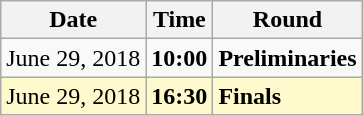<table class="wikitable">
<tr>
<th>Date</th>
<th>Time</th>
<th>Round</th>
</tr>
<tr>
<td>June 29, 2018</td>
<td><strong>10:00</strong></td>
<td><strong>Preliminaries</strong></td>
</tr>
<tr style="background:lemonchiffon">
<td>June 29, 2018</td>
<td><strong>16:30</strong></td>
<td><strong>Finals</strong></td>
</tr>
</table>
